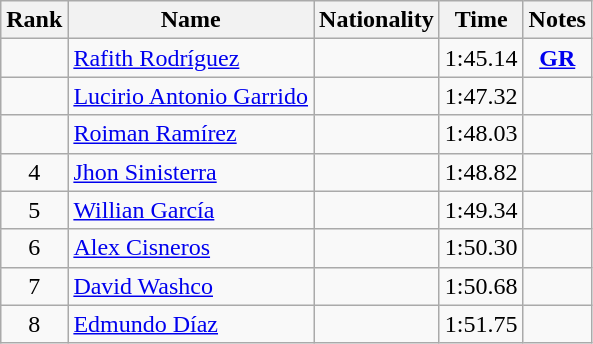<table class="wikitable sortable" style="text-align:center">
<tr>
<th>Rank</th>
<th>Name</th>
<th>Nationality</th>
<th>Time</th>
<th>Notes</th>
</tr>
<tr>
<td></td>
<td align=left><a href='#'>Rafith Rodríguez</a></td>
<td align=left></td>
<td>1:45.14</td>
<td><strong><a href='#'>GR</a></strong></td>
</tr>
<tr>
<td></td>
<td align=left><a href='#'>Lucirio Antonio Garrido</a></td>
<td align=left></td>
<td>1:47.32</td>
<td></td>
</tr>
<tr>
<td></td>
<td align=left><a href='#'>Roiman Ramírez</a></td>
<td align=left></td>
<td>1:48.03</td>
<td></td>
</tr>
<tr>
<td>4</td>
<td align=left><a href='#'>Jhon Sinisterra</a></td>
<td align=left></td>
<td>1:48.82</td>
<td></td>
</tr>
<tr>
<td>5</td>
<td align=left><a href='#'>Willian García</a></td>
<td align=left></td>
<td>1:49.34</td>
<td></td>
</tr>
<tr>
<td>6</td>
<td align=left><a href='#'>Alex Cisneros</a></td>
<td align=left></td>
<td>1:50.30</td>
<td></td>
</tr>
<tr>
<td>7</td>
<td align=left><a href='#'>David Washco</a></td>
<td align=left></td>
<td>1:50.68</td>
<td></td>
</tr>
<tr>
<td>8</td>
<td align=left><a href='#'>Edmundo Díaz</a></td>
<td align=left></td>
<td>1:51.75</td>
<td></td>
</tr>
</table>
